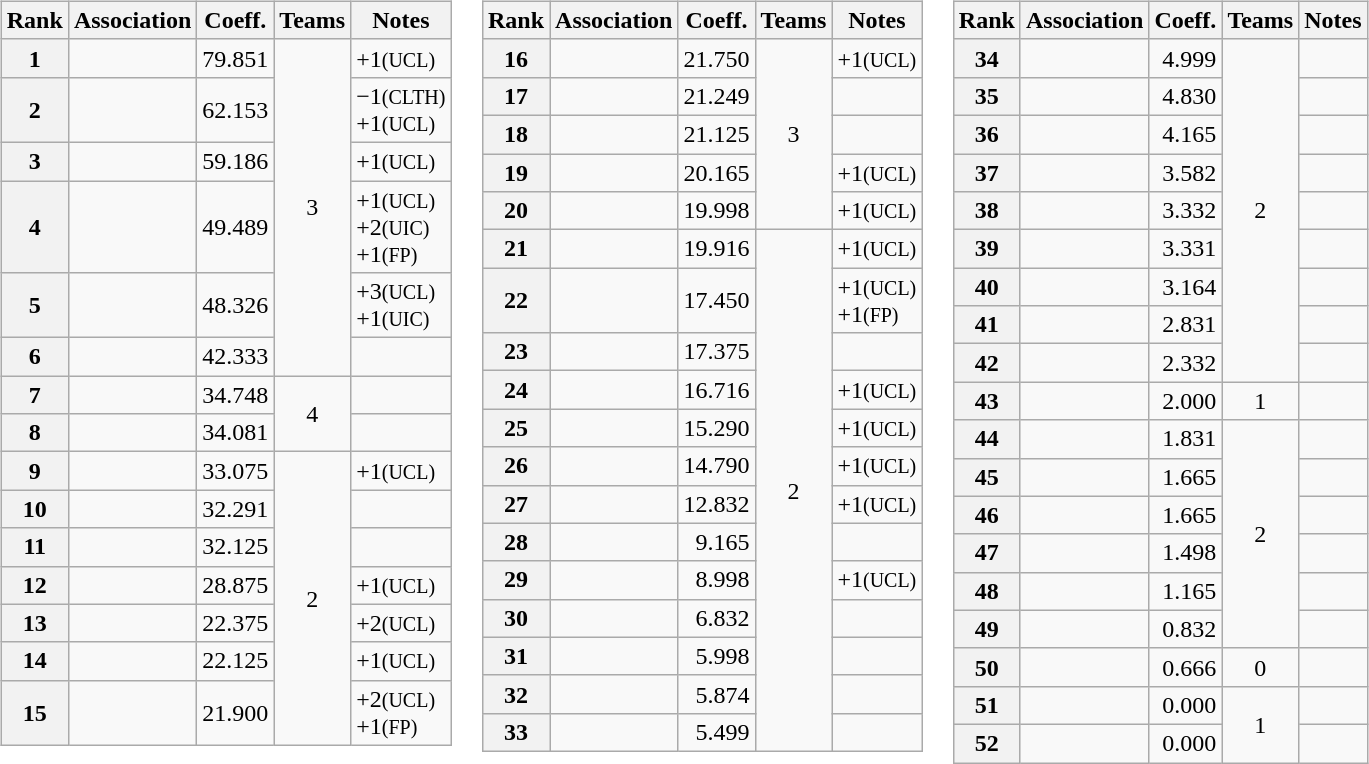<table>
<tr valign=top>
<td><br><table class="wikitable">
<tr>
<th>Rank</th>
<th>Association</th>
<th>Coeff.</th>
<th>Teams</th>
<th>Notes</th>
</tr>
<tr>
<th>1</th>
<td></td>
<td align=right>79.851</td>
<td style="text-align: center;" rowspan="6">3</td>
<td>+1<small>(UCL)</small></td>
</tr>
<tr>
<th>2</th>
<td></td>
<td align=right>62.153</td>
<td>−1<small>(CLTH)</small> <br>+1<small>(UCL)</small></td>
</tr>
<tr>
<th>3</th>
<td></td>
<td align=right>59.186</td>
<td>+1<small>(UCL)</small></td>
</tr>
<tr>
<th>4</th>
<td></td>
<td align=right>49.489</td>
<td>+1<small>(UCL)</small> <br>+2<small>(UIC)</small> <br>+1<small>(FP)</small></td>
</tr>
<tr>
<th>5</th>
<td></td>
<td align=right>48.326</td>
<td>+3<small>(UCL)</small> <br>+1<small>(UIC)</small></td>
</tr>
<tr>
<th>6</th>
<td></td>
<td align=right>42.333</td>
<td></td>
</tr>
<tr>
<th>7</th>
<td></td>
<td align=right>34.748</td>
<td style="text-align: center;" rowspan="2">4</td>
<td></td>
</tr>
<tr>
<th>8</th>
<td></td>
<td align=right>34.081</td>
<td></td>
</tr>
<tr>
<th>9</th>
<td></td>
<td align=right>33.075</td>
<td style="text-align: center;" rowspan="7">2</td>
<td>+1<small>(UCL)</small></td>
</tr>
<tr>
<th>10</th>
<td></td>
<td align=right>32.291</td>
<td></td>
</tr>
<tr>
<th>11</th>
<td></td>
<td align=right>32.125</td>
<td></td>
</tr>
<tr>
<th>12</th>
<td></td>
<td align=right>28.875</td>
<td>+1<small>(UCL)</small></td>
</tr>
<tr>
<th>13</th>
<td></td>
<td align=right>22.375</td>
<td>+2<small>(UCL)</small></td>
</tr>
<tr>
<th>14</th>
<td></td>
<td align=right>22.125</td>
<td>+1<small>(UCL)</small></td>
</tr>
<tr>
<th>15</th>
<td></td>
<td align=right>21.900</td>
<td>+2<small>(UCL)</small> <br>+1<small>(FP)</small></td>
</tr>
</table>
</td>
<td><br><table class="wikitable">
<tr>
<th>Rank</th>
<th>Association</th>
<th>Coeff.</th>
<th>Teams</th>
<th>Notes</th>
</tr>
<tr>
<th>16</th>
<td></td>
<td align=right>21.750</td>
<td style="text-align: center;" rowspan="5">3</td>
<td>+1<small>(UCL)</small></td>
</tr>
<tr>
<th>17</th>
<td></td>
<td align=right>21.249</td>
<td></td>
</tr>
<tr>
<th>18</th>
<td></td>
<td align=right>21.125</td>
<td></td>
</tr>
<tr>
<th>19</th>
<td></td>
<td align=right>20.165</td>
<td>+1<small>(UCL)</small></td>
</tr>
<tr>
<th>20</th>
<td></td>
<td align=right>19.998</td>
<td>+1<small>(UCL)</small></td>
</tr>
<tr>
<th>21</th>
<td></td>
<td align=right>19.916</td>
<td style="text-align: center;" rowspan="13">2</td>
<td>+1<small>(UCL)</small></td>
</tr>
<tr>
<th>22</th>
<td></td>
<td align=right>17.450</td>
<td>+1<small>(UCL)</small> <br>+1<small>(FP)</small></td>
</tr>
<tr>
<th>23</th>
<td></td>
<td align=right>17.375</td>
<td></td>
</tr>
<tr>
<th>24</th>
<td></td>
<td align=right>16.716</td>
<td>+1<small>(UCL)</small></td>
</tr>
<tr>
<th>25</th>
<td></td>
<td align=right>15.290</td>
<td>+1<small>(UCL)</small></td>
</tr>
<tr>
<th>26</th>
<td></td>
<td align=right>14.790</td>
<td>+1<small>(UCL)</small></td>
</tr>
<tr>
<th>27</th>
<td></td>
<td align=right>12.832</td>
<td>+1<small>(UCL)</small></td>
</tr>
<tr>
<th>28</th>
<td></td>
<td align=right>9.165</td>
<td></td>
</tr>
<tr>
<th>29</th>
<td></td>
<td align=right>8.998</td>
<td>+1<small>(UCL)</small></td>
</tr>
<tr>
<th>30</th>
<td></td>
<td align=right>6.832</td>
<td></td>
</tr>
<tr>
<th>31</th>
<td></td>
<td align=right>5.998</td>
<td></td>
</tr>
<tr>
<th>32</th>
<td></td>
<td align=right>5.874</td>
<td></td>
</tr>
<tr>
<th>33</th>
<td></td>
<td align=right>5.499</td>
<td></td>
</tr>
</table>
</td>
<td><br><table class="wikitable">
<tr>
<th>Rank</th>
<th>Association</th>
<th>Coeff.</th>
<th>Teams</th>
<th>Notes</th>
</tr>
<tr>
<th>34</th>
<td></td>
<td align=right>4.999</td>
<td style="text-align: center;" rowspan="9">2</td>
<td></td>
</tr>
<tr>
<th>35</th>
<td></td>
<td align=right>4.830</td>
<td></td>
</tr>
<tr>
<th>36</th>
<td></td>
<td align=right>4.165</td>
<td></td>
</tr>
<tr>
<th>37</th>
<td></td>
<td align=right>3.582</td>
<td></td>
</tr>
<tr>
<th>38</th>
<td></td>
<td align=right>3.332</td>
<td></td>
</tr>
<tr>
<th>39</th>
<td></td>
<td align=right>3.331</td>
<td></td>
</tr>
<tr>
<th>40</th>
<td></td>
<td align=right>3.164</td>
<td></td>
</tr>
<tr>
<th>41</th>
<td></td>
<td align=right>2.831</td>
<td></td>
</tr>
<tr>
<th>42</th>
<td></td>
<td align=right>2.332</td>
<td></td>
</tr>
<tr>
<th>43</th>
<td></td>
<td align=right>2.000</td>
<td style="text-align: center;" rowspan="1">1</td>
<td></td>
</tr>
<tr>
<th>44</th>
<td></td>
<td align=right>1.831</td>
<td style="text-align: center;" rowspan="6">2</td>
<td></td>
</tr>
<tr>
<th>45</th>
<td></td>
<td align=right>1.665</td>
<td></td>
</tr>
<tr>
<th>46</th>
<td></td>
<td align=right>1.665</td>
<td></td>
</tr>
<tr>
<th>47</th>
<td></td>
<td align=right>1.498</td>
<td></td>
</tr>
<tr>
<th>48</th>
<td></td>
<td align=right>1.165</td>
<td></td>
</tr>
<tr>
<th>49</th>
<td></td>
<td align=right>0.832</td>
<td></td>
</tr>
<tr>
<th>50</th>
<td></td>
<td align=right>0.666</td>
<td style="text-align: center;" rowspan="1">0</td>
<td></td>
</tr>
<tr>
<th>51</th>
<td></td>
<td align=right>0.000</td>
<td style="text-align: center;" rowspan="2">1</td>
<td></td>
</tr>
<tr>
<th>52</th>
<td></td>
<td align=right>0.000</td>
<td></td>
</tr>
</table>
</td>
</tr>
</table>
